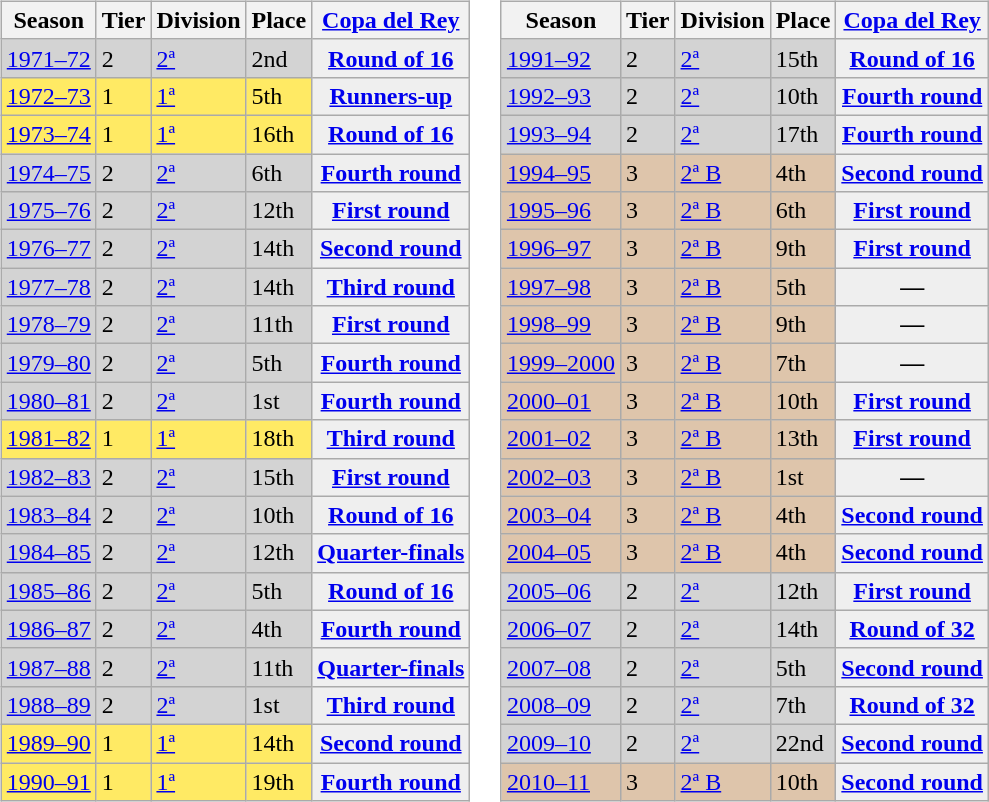<table>
<tr>
<td valign="top" width=0%><br><table class="wikitable">
<tr style="background:#f0f6fa;">
<th>Season</th>
<th>Tier</th>
<th>Division</th>
<th>Place</th>
<th><a href='#'>Copa del Rey</a></th>
</tr>
<tr>
<td style="background:#D3D3D3;"><a href='#'>1971–72</a></td>
<td style="background:#D3D3D3;">2</td>
<td style="background:#D3D3D3;"><a href='#'>2ª</a></td>
<td style="background:#D3D3D3;">2nd</td>
<th style="background:#efefef;"><a href='#'>Round of 16</a></th>
</tr>
<tr>
<td style="background:#FFEA64;"><a href='#'>1972–73</a></td>
<td style="background:#FFEA64;">1</td>
<td style="background:#FFEA64;"><a href='#'>1ª</a></td>
<td style="background:#FFEA64;">5th</td>
<th style="background:#efefef;"><a href='#'>Runners-up</a></th>
</tr>
<tr>
<td style="background:#FFEA64;"><a href='#'>1973–74</a></td>
<td style="background:#FFEA64;">1</td>
<td style="background:#FFEA64;"><a href='#'>1ª</a></td>
<td style="background:#FFEA64;">16th</td>
<th style="background:#efefef;"><a href='#'>Round of 16</a></th>
</tr>
<tr>
<td style="background:#D3D3D3;"><a href='#'>1974–75</a></td>
<td style="background:#D3D3D3;">2</td>
<td style="background:#D3D3D3;"><a href='#'>2ª</a></td>
<td style="background:#D3D3D3;">6th</td>
<th style="background:#efefef;"><a href='#'>Fourth round</a></th>
</tr>
<tr>
<td style="background:#D3D3D3;"><a href='#'>1975–76</a></td>
<td style="background:#D3D3D3;">2</td>
<td style="background:#D3D3D3;"><a href='#'>2ª</a></td>
<td style="background:#D3D3D3;">12th</td>
<th style="background:#efefef;"><a href='#'>First round</a></th>
</tr>
<tr>
<td style="background:#D3D3D3;"><a href='#'>1976–77</a></td>
<td style="background:#D3D3D3;">2</td>
<td style="background:#D3D3D3;"><a href='#'>2ª</a></td>
<td style="background:#D3D3D3;">14th</td>
<th style="background:#efefef;"><a href='#'>Second round</a></th>
</tr>
<tr>
<td style="background:#D3D3D3;"><a href='#'>1977–78</a></td>
<td style="background:#D3D3D3;">2</td>
<td style="background:#D3D3D3;"><a href='#'>2ª</a></td>
<td style="background:#D3D3D3;">14th</td>
<th style="background:#efefef;"><a href='#'>Third round</a></th>
</tr>
<tr>
<td style="background:#D3D3D3;"><a href='#'>1978–79</a></td>
<td style="background:#D3D3D3;">2</td>
<td style="background:#D3D3D3;"><a href='#'>2ª</a></td>
<td style="background:#D3D3D3;">11th</td>
<th style="background:#efefef;"><a href='#'>First round</a></th>
</tr>
<tr>
<td style="background:#D3D3D3;"><a href='#'>1979–80</a></td>
<td style="background:#D3D3D3;">2</td>
<td style="background:#D3D3D3;"><a href='#'>2ª</a></td>
<td style="background:#D3D3D3;">5th</td>
<th style="background:#efefef;"><a href='#'>Fourth round</a></th>
</tr>
<tr>
<td style="background:#D3D3D3;"><a href='#'>1980–81</a></td>
<td style="background:#D3D3D3;">2</td>
<td style="background:#D3D3D3;"><a href='#'>2ª</a></td>
<td style="background:#D3D3D3;">1st</td>
<th style="background:#efefef;"><a href='#'>Fourth round</a></th>
</tr>
<tr>
<td style="background:#FFEA64;"><a href='#'>1981–82</a></td>
<td style="background:#FFEA64;">1</td>
<td style="background:#FFEA64;"><a href='#'>1ª</a></td>
<td style="background:#FFEA64;">18th</td>
<th style="background:#efefef;"><a href='#'>Third round</a></th>
</tr>
<tr>
<td style="background:#D3D3D3;"><a href='#'>1982–83</a></td>
<td style="background:#D3D3D3;">2</td>
<td style="background:#D3D3D3;"><a href='#'>2ª</a></td>
<td style="background:#D3D3D3;">15th</td>
<th style="background:#efefef;"><a href='#'>First round</a></th>
</tr>
<tr>
<td style="background:#D3D3D3;"><a href='#'>1983–84</a></td>
<td style="background:#D3D3D3;">2</td>
<td style="background:#D3D3D3;"><a href='#'>2ª</a></td>
<td style="background:#D3D3D3;">10th</td>
<th style="background:#efefef;"><a href='#'>Round of 16</a></th>
</tr>
<tr>
<td style="background:#D3D3D3;"><a href='#'>1984–85</a></td>
<td style="background:#D3D3D3;">2</td>
<td style="background:#D3D3D3;"><a href='#'>2ª</a></td>
<td style="background:#D3D3D3;">12th</td>
<th style="background:#efefef;"><a href='#'>Quarter-finals</a></th>
</tr>
<tr>
<td style="background:#D3D3D3;"><a href='#'>1985–86</a></td>
<td style="background:#D3D3D3;">2</td>
<td style="background:#D3D3D3;"><a href='#'>2ª</a></td>
<td style="background:#D3D3D3;">5th</td>
<th style="background:#efefef;"><a href='#'>Round of 16</a></th>
</tr>
<tr>
<td style="background:#D3D3D3;"><a href='#'>1986–87</a></td>
<td style="background:#D3D3D3;">2</td>
<td style="background:#D3D3D3;"><a href='#'>2ª</a></td>
<td style="background:#D3D3D3;">4th</td>
<th style="background:#efefef;"><a href='#'>Fourth round</a></th>
</tr>
<tr>
<td style="background:#D3D3D3;"><a href='#'>1987–88</a></td>
<td style="background:#D3D3D3;">2</td>
<td style="background:#D3D3D3;"><a href='#'>2ª</a></td>
<td style="background:#D3D3D3;">11th</td>
<th style="background:#efefef;"><a href='#'>Quarter-finals</a></th>
</tr>
<tr>
<td style="background:#D3D3D3;"><a href='#'>1988–89</a></td>
<td style="background:#D3D3D3;">2</td>
<td style="background:#D3D3D3;"><a href='#'>2ª</a></td>
<td style="background:#D3D3D3;">1st</td>
<th style="background:#efefef;"><a href='#'>Third round</a></th>
</tr>
<tr>
<td style="background:#FFEA64;"><a href='#'>1989–90</a></td>
<td style="background:#FFEA64;">1</td>
<td style="background:#FFEA64;"><a href='#'>1ª</a></td>
<td style="background:#FFEA64;">14th</td>
<th style="background:#efefef;"><a href='#'>Second round</a></th>
</tr>
<tr>
<td style="background:#FFEA64;"><a href='#'>1990–91</a></td>
<td style="background:#FFEA64;">1</td>
<td style="background:#FFEA64;"><a href='#'>1ª</a></td>
<td style="background:#FFEA64;">19th</td>
<th style="background:#efefef;"><a href='#'>Fourth round</a></th>
</tr>
</table>
</td>
<td valign="top" width=0%><br><table class="wikitable">
<tr style="background:#f0f6fa;">
<th>Season</th>
<th>Tier</th>
<th>Division</th>
<th>Place</th>
<th><a href='#'>Copa del Rey</a></th>
</tr>
<tr>
<td style="background:#D3D3D3;"><a href='#'>1991–92</a></td>
<td style="background:#D3D3D3;">2</td>
<td style="background:#D3D3D3;"><a href='#'>2ª</a></td>
<td style="background:#D3D3D3;">15th</td>
<th style="background:#efefef;"><a href='#'>Round of 16</a></th>
</tr>
<tr>
<td style="background:#D3D3D3;"><a href='#'>1992–93</a></td>
<td style="background:#D3D3D3;">2</td>
<td style="background:#D3D3D3;"><a href='#'>2ª</a></td>
<td style="background:#D3D3D3;">10th</td>
<th style="background:#efefef;"><a href='#'>Fourth round</a></th>
</tr>
<tr>
<td style="background:#D3D3D3;"><a href='#'>1993–94</a></td>
<td style="background:#D3D3D3;">2</td>
<td style="background:#D3D3D3;"><a href='#'>2ª</a></td>
<td style="background:#D3D3D3;">17th</td>
<th style="background:#efefef;"><a href='#'>Fourth round</a></th>
</tr>
<tr>
<td style="background:#DEC5AB;"><a href='#'>1994–95</a></td>
<td style="background:#DEC5AB;">3</td>
<td style="background:#DEC5AB;"><a href='#'>2ª B</a></td>
<td style="background:#DEC5AB;">4th</td>
<th style="background:#efefef;"><a href='#'>Second round</a></th>
</tr>
<tr>
<td style="background:#DEC5AB;"><a href='#'>1995–96</a></td>
<td style="background:#DEC5AB;">3</td>
<td style="background:#DEC5AB;"><a href='#'>2ª B</a></td>
<td style="background:#DEC5AB;">6th</td>
<th style="background:#efefef;"><a href='#'>First round</a></th>
</tr>
<tr>
<td style="background:#DEC5AB;"><a href='#'>1996–97</a></td>
<td style="background:#DEC5AB;">3</td>
<td style="background:#DEC5AB;"><a href='#'>2ª B</a></td>
<td style="background:#DEC5AB;">9th</td>
<th style="background:#efefef;"><a href='#'>First round</a></th>
</tr>
<tr>
<td style="background:#DEC5AB;"><a href='#'>1997–98</a></td>
<td style="background:#DEC5AB;">3</td>
<td style="background:#DEC5AB;"><a href='#'>2ª B</a></td>
<td style="background:#DEC5AB;">5th</td>
<th style="background:#efefef;">—</th>
</tr>
<tr>
<td style="background:#DEC5AB;"><a href='#'>1998–99</a></td>
<td style="background:#DEC5AB;">3</td>
<td style="background:#DEC5AB;"><a href='#'>2ª B</a></td>
<td style="background:#DEC5AB;">9th</td>
<th style="background:#efefef;">—</th>
</tr>
<tr>
<td style="background:#DEC5AB;"><a href='#'>1999–2000</a></td>
<td style="background:#DEC5AB;">3</td>
<td style="background:#DEC5AB;"><a href='#'>2ª B</a></td>
<td style="background:#DEC5AB;">7th</td>
<th style="background:#efefef;">—</th>
</tr>
<tr>
<td style="background:#DEC5AB;"><a href='#'>2000–01</a></td>
<td style="background:#DEC5AB;">3</td>
<td style="background:#DEC5AB;"><a href='#'>2ª B</a></td>
<td style="background:#DEC5AB;">10th</td>
<th style="background:#efefef;"><a href='#'>First round</a></th>
</tr>
<tr>
<td style="background:#DEC5AB;"><a href='#'>2001–02</a></td>
<td style="background:#DEC5AB;">3</td>
<td style="background:#DEC5AB;"><a href='#'>2ª B</a></td>
<td style="background:#DEC5AB;">13th</td>
<th style="background:#efefef;"><a href='#'>First round</a></th>
</tr>
<tr>
<td style="background:#DEC5AB;"><a href='#'>2002–03</a></td>
<td style="background:#DEC5AB;">3</td>
<td style="background:#DEC5AB;"><a href='#'>2ª B</a></td>
<td style="background:#DEC5AB;">1st</td>
<th style="background:#efefef;">—</th>
</tr>
<tr>
<td style="background:#DEC5AB;"><a href='#'>2003–04</a></td>
<td style="background:#DEC5AB;">3</td>
<td style="background:#DEC5AB;"><a href='#'>2ª B</a></td>
<td style="background:#DEC5AB;">4th</td>
<th style="background:#efefef;"><a href='#'>Second round</a></th>
</tr>
<tr>
<td style="background:#DEC5AB;"><a href='#'>2004–05</a></td>
<td style="background:#DEC5AB;">3</td>
<td style="background:#DEC5AB;"><a href='#'>2ª B</a></td>
<td style="background:#DEC5AB;">4th</td>
<th style="background:#efefef;"><a href='#'>Second round</a></th>
</tr>
<tr>
<td style="background:#D3D3D3;"><a href='#'>2005–06</a></td>
<td style="background:#D3D3D3;">2</td>
<td style="background:#D3D3D3;"><a href='#'>2ª</a></td>
<td style="background:#D3D3D3;">12th</td>
<th style="background:#efefef;"><a href='#'>First round</a></th>
</tr>
<tr>
<td style="background:#D3D3D3;"><a href='#'>2006–07</a></td>
<td style="background:#D3D3D3;">2</td>
<td style="background:#D3D3D3;"><a href='#'>2ª</a></td>
<td style="background:#D3D3D3;">14th</td>
<th style="background:#efefef;"><a href='#'>Round of 32</a></th>
</tr>
<tr>
<td style="background:#D3D3D3;"><a href='#'>2007–08</a></td>
<td style="background:#D3D3D3;">2</td>
<td style="background:#D3D3D3;"><a href='#'>2ª</a></td>
<td style="background:#D3D3D3;">5th</td>
<th style="background:#efefef;"><a href='#'>Second round</a></th>
</tr>
<tr>
<td style="background:#D3D3D3;"><a href='#'>2008–09</a></td>
<td style="background:#D3D3D3;">2</td>
<td style="background:#D3D3D3;"><a href='#'>2ª</a></td>
<td style="background:#D3D3D3;">7th</td>
<th style="background:#efefef;"><a href='#'>Round of 32</a></th>
</tr>
<tr>
<td style="background:#D3D3D3;"><a href='#'>2009–10</a></td>
<td style="background:#D3D3D3;">2</td>
<td style="background:#D3D3D3;"><a href='#'>2ª</a></td>
<td style="background:#D3D3D3;">22nd</td>
<th style="background:#efefef;"><a href='#'>Second round</a></th>
</tr>
<tr>
<td style="background:#DEC5AB;"><a href='#'>2010–11</a></td>
<td style="background:#DEC5AB;">3</td>
<td style="background:#DEC5AB;"><a href='#'>2ª B</a></td>
<td style="background:#DEC5AB;">10th</td>
<th style="background:#efefef;"><a href='#'>Second round</a></th>
</tr>
</table>
</td>
</tr>
</table>
